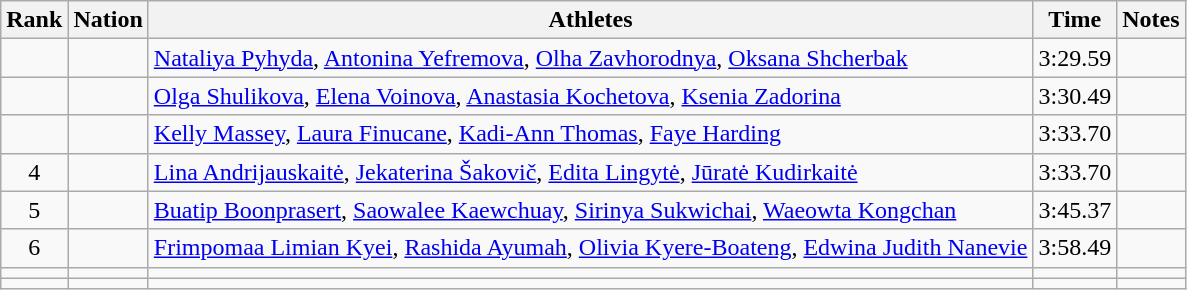<table class="wikitable sortable" style="text-align:center">
<tr>
<th>Rank</th>
<th>Nation</th>
<th>Athletes</th>
<th>Time</th>
<th>Notes</th>
</tr>
<tr>
<td></td>
<td align=left></td>
<td align=left><a href='#'>Nataliya Pyhyda</a>, <a href='#'>Antonina Yefremova</a>, <a href='#'>Olha Zavhorodnya</a>, <a href='#'>Oksana Shcherbak</a></td>
<td>3:29.59</td>
<td></td>
</tr>
<tr>
<td></td>
<td align=left></td>
<td align=left><a href='#'>Olga Shulikova</a>, <a href='#'>Elena Voinova</a>, <a href='#'>Anastasia Kochetova</a>, <a href='#'>Ksenia Zadorina</a></td>
<td>3:30.49</td>
<td></td>
</tr>
<tr>
<td></td>
<td align=left></td>
<td align=left><a href='#'>Kelly Massey</a>, <a href='#'>Laura Finucane</a>, <a href='#'>Kadi-Ann Thomas</a>, <a href='#'>Faye Harding</a></td>
<td>3:33.70</td>
<td></td>
</tr>
<tr>
<td>4</td>
<td align=left></td>
<td align=left><a href='#'>Lina Andrijauskaitė</a>, <a href='#'>Jekaterina Šakovič</a>, <a href='#'>Edita Lingytė</a>, <a href='#'>Jūratė Kudirkaitė</a></td>
<td>3:33.70</td>
<td></td>
</tr>
<tr>
<td>5</td>
<td align=left></td>
<td align=left><a href='#'>Buatip Boonprasert</a>, <a href='#'>Saowalee Kaewchuay</a>, <a href='#'>Sirinya Sukwichai</a>, <a href='#'>Waeowta Kongchan</a></td>
<td>3:45.37</td>
<td></td>
</tr>
<tr>
<td>6</td>
<td align=left></td>
<td align=left><a href='#'>Frimpomaa Limian Kyei</a>, <a href='#'>Rashida Ayumah</a>, <a href='#'>Olivia Kyere-Boateng</a>, <a href='#'>Edwina Judith Nanevie</a></td>
<td>3:58.49</td>
<td></td>
</tr>
<tr>
<td></td>
<td align=left></td>
<td align=left></td>
<td></td>
<td></td>
</tr>
<tr>
<td></td>
<td align=left></td>
<td align=left></td>
<td></td>
<td></td>
</tr>
</table>
